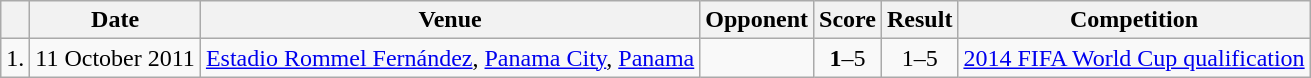<table class="wikitable">
<tr>
<th></th>
<th>Date</th>
<th>Venue</th>
<th>Opponent</th>
<th>Score</th>
<th>Result</th>
<th>Competition</th>
</tr>
<tr>
<td align="center">1.</td>
<td>11 October 2011</td>
<td><a href='#'>Estadio Rommel Fernández</a>, <a href='#'>Panama City</a>, <a href='#'>Panama</a></td>
<td></td>
<td align="center"><strong>1</strong>–5</td>
<td align="center">1–5</td>
<td><a href='#'>2014 FIFA World Cup qualification</a></td>
</tr>
</table>
